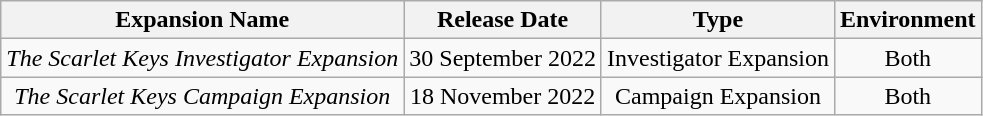<table class="wikitable" style="text-align:center">
<tr>
<th>Expansion Name</th>
<th>Release Date</th>
<th>Type</th>
<th>Environment</th>
</tr>
<tr>
<td><em>The Scarlet Keys Investigator Expansion</em></td>
<td>30 September 2022</td>
<td>Investigator Expansion</td>
<td>Both</td>
</tr>
<tr>
<td><em>The Scarlet Keys Campaign Expansion</em></td>
<td>18 November 2022</td>
<td>Campaign Expansion</td>
<td>Both</td>
</tr>
</table>
